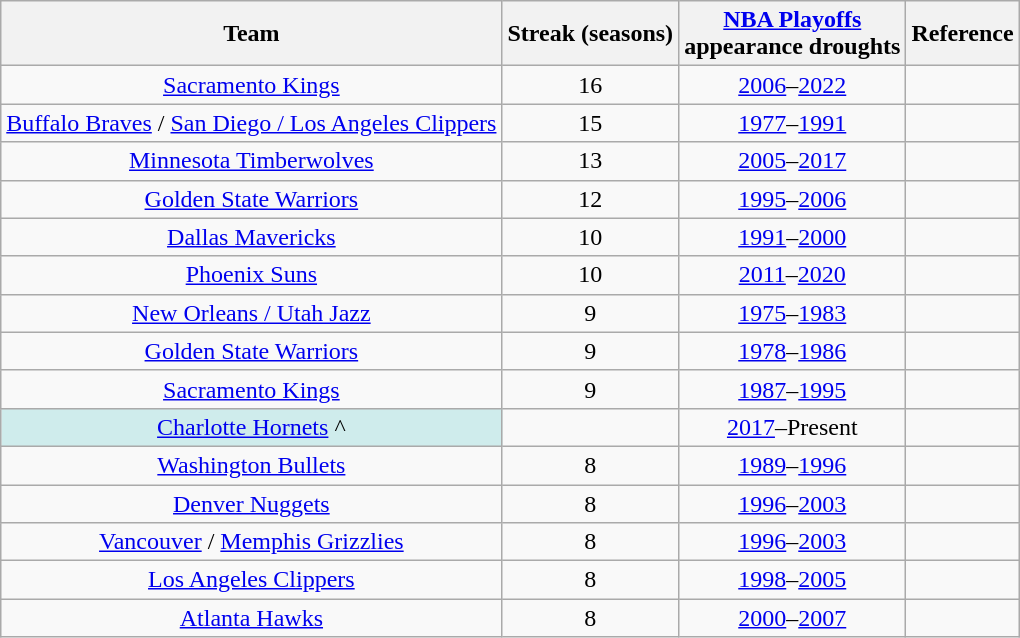<table class="wikitable sortable" style="text-align:center">
<tr>
<th>Team</th>
<th>Streak (seasons)</th>
<th><a href='#'>NBA Playoffs</a><br>appearance droughts</th>
<th class="unsortable">Reference</th>
</tr>
<tr>
<td><a href='#'>Sacramento Kings</a></td>
<td>16</td>
<td><a href='#'>2006</a>–<a href='#'>2022</a></td>
<td></td>
</tr>
<tr>
<td><a href='#'>Buffalo Braves</a> / <a href='#'>San Diego / Los Angeles Clippers</a></td>
<td>15</td>
<td><a href='#'>1977</a>–<a href='#'>1991</a></td>
<td></td>
</tr>
<tr>
<td><a href='#'>Minnesota Timberwolves</a></td>
<td>13</td>
<td><a href='#'>2005</a>–<a href='#'>2017</a></td>
<td></td>
</tr>
<tr>
<td><a href='#'>Golden State Warriors</a></td>
<td>12</td>
<td><a href='#'>1995</a>–<a href='#'>2006</a></td>
<td></td>
</tr>
<tr>
<td><a href='#'>Dallas Mavericks</a></td>
<td>10</td>
<td><a href='#'>1991</a>–<a href='#'>2000</a></td>
<td></td>
</tr>
<tr>
<td><a href='#'>Phoenix Suns</a></td>
<td>10</td>
<td><a href='#'>2011</a>–<a href='#'>2020</a></td>
<td></td>
</tr>
<tr>
<td><a href='#'>New Orleans / Utah Jazz</a></td>
<td>9</td>
<td><a href='#'>1975</a>–<a href='#'>1983</a></td>
<td></td>
</tr>
<tr>
<td><a href='#'>Golden State Warriors</a></td>
<td>9</td>
<td><a href='#'>1978</a>–<a href='#'>1986</a></td>
<td></td>
</tr>
<tr>
<td><a href='#'>Sacramento Kings</a></td>
<td>9</td>
<td><a href='#'>1987</a>–<a href='#'>1995</a></td>
<td></td>
</tr>
<tr>
<td style="background-color:#CFECEC"><a href='#'>Charlotte Hornets</a> ^</td>
<td></td>
<td><a href='#'>2017</a>–Present</td>
<td></td>
</tr>
<tr>
<td><a href='#'>Washington Bullets</a></td>
<td>8</td>
<td><a href='#'>1989</a>–<a href='#'>1996</a></td>
<td></td>
</tr>
<tr>
<td><a href='#'>Denver Nuggets</a></td>
<td>8</td>
<td><a href='#'>1996</a>–<a href='#'>2003</a></td>
<td></td>
</tr>
<tr>
<td><a href='#'>Vancouver</a> / <a href='#'>Memphis Grizzlies</a></td>
<td>8</td>
<td><a href='#'>1996</a>–<a href='#'>2003</a></td>
<td></td>
</tr>
<tr>
<td><a href='#'>Los Angeles Clippers</a></td>
<td>8</td>
<td><a href='#'>1998</a>–<a href='#'>2005</a></td>
<td></td>
</tr>
<tr>
<td><a href='#'>Atlanta Hawks</a></td>
<td>8</td>
<td><a href='#'>2000</a>–<a href='#'>2007</a></td>
<td></td>
</tr>
</table>
